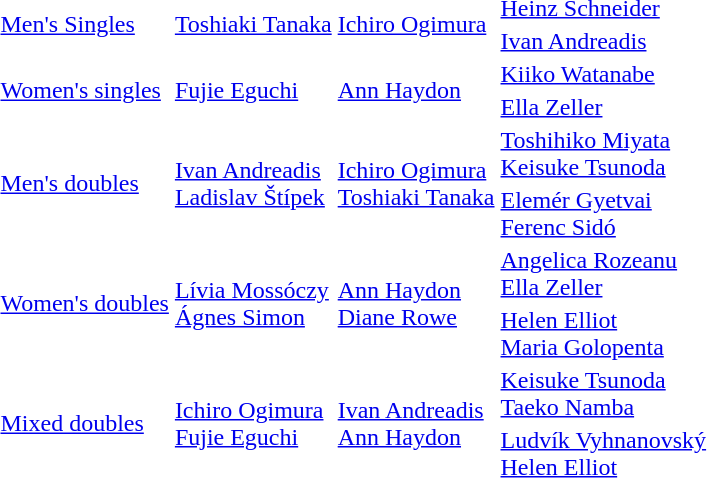<table>
<tr>
<td rowspan=2><a href='#'>Men's Singles</a></td>
<td rowspan=2> <a href='#'>Toshiaki Tanaka</a></td>
<td rowspan=2> <a href='#'>Ichiro Ogimura</a></td>
<td> <a href='#'>Heinz Schneider</a></td>
</tr>
<tr>
<td> <a href='#'>Ivan Andreadis</a></td>
</tr>
<tr>
<td rowspan=2><a href='#'>Women's singles</a></td>
<td rowspan=2> <a href='#'>Fujie Eguchi</a></td>
<td rowspan=2> <a href='#'>Ann Haydon</a></td>
<td> <a href='#'>Kiiko Watanabe</a></td>
</tr>
<tr>
<td> <a href='#'>Ella Zeller</a></td>
</tr>
<tr>
<td rowspan=2><a href='#'>Men's doubles</a></td>
<td rowspan=2> <a href='#'>Ivan Andreadis</a><br> <a href='#'>Ladislav Štípek</a></td>
<td rowspan=2> <a href='#'>Ichiro Ogimura</a><br> <a href='#'>Toshiaki Tanaka</a></td>
<td> <a href='#'>Toshihiko Miyata</a><br> <a href='#'>Keisuke Tsunoda</a></td>
</tr>
<tr>
<td> <a href='#'>Elemér Gyetvai</a><br> <a href='#'>Ferenc Sidó</a></td>
</tr>
<tr>
<td rowspan=2><a href='#'>Women's doubles</a></td>
<td rowspan=2> <a href='#'>Lívia Mossóczy</a><br> <a href='#'>Ágnes Simon</a></td>
<td rowspan=2> <a href='#'>Ann Haydon</a><br> <a href='#'>Diane Rowe</a></td>
<td> <a href='#'>Angelica Rozeanu</a><br> <a href='#'>Ella Zeller</a></td>
</tr>
<tr>
<td> <a href='#'>Helen Elliot</a><br> <a href='#'>Maria Golopenta</a></td>
</tr>
<tr>
<td rowspan=2><a href='#'>Mixed doubles</a></td>
<td rowspan=2> <a href='#'>Ichiro Ogimura</a><br> <a href='#'>Fujie Eguchi</a></td>
<td rowspan=2> <a href='#'>Ivan Andreadis</a><br> <a href='#'>Ann Haydon</a></td>
<td> <a href='#'>Keisuke Tsunoda</a><br> <a href='#'>Taeko Namba</a></td>
</tr>
<tr>
<td> <a href='#'>Ludvík Vyhnanovský</a><br> <a href='#'>Helen Elliot</a></td>
</tr>
</table>
